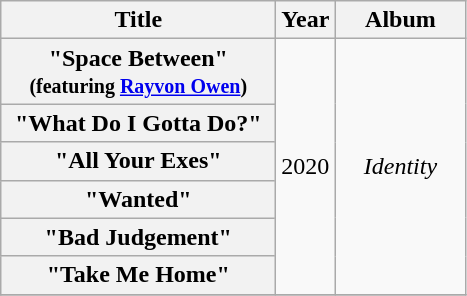<table class="wikitable plainrowheaders" style="text-align:center;">
<tr>
<th rowspan="1" style="width:11em;">Title</th>
<th rowspan="1" style="width:1em;">Year</th>
<th rowspan="1" style="width:5em;">Album</th>
</tr>
<tr>
<th scope="row">"Space Between"<br><small>(featuring <a href='#'>Rayvon Owen</a>)</small></th>
<td rowspan="6">2020</td>
<td rowspan="6"><em>Identity</em></td>
</tr>
<tr>
<th scope="row">"What Do I Gotta Do?"</th>
</tr>
<tr>
<th scope="row">"All Your Exes"</th>
</tr>
<tr>
<th scope="row">"Wanted"</th>
</tr>
<tr>
<th scope="row">"Bad Judgement"</th>
</tr>
<tr>
<th scope="row">"Take Me Home"</th>
</tr>
<tr>
</tr>
</table>
